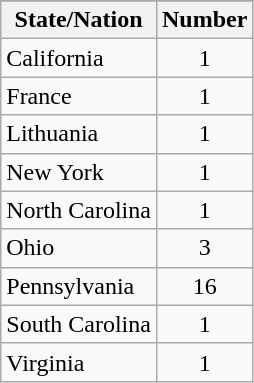<table class="sortable wikitable" style="margin:0 0 0.5em 1em; ">
<tr>
</tr>
<tr>
<th>State/Nation</th>
<th data-sort-type="number">Number</th>
</tr>
<tr>
<td>California</td>
<td style="text-align:center;">1</td>
</tr>
<tr>
<td>France</td>
<td style="text-align:center;">1</td>
</tr>
<tr>
<td>Lithuania</td>
<td style="text-align:center;">1</td>
</tr>
<tr>
<td>New York</td>
<td style="text-align:center;">1</td>
</tr>
<tr>
<td>North Carolina</td>
<td style="text-align:center;">1</td>
</tr>
<tr>
<td>Ohio</td>
<td style="text-align:center;">3</td>
</tr>
<tr>
<td>Pennsylvania</td>
<td style="text-align:center;">16</td>
</tr>
<tr>
<td>South Carolina</td>
<td style="text-align:center;">1</td>
</tr>
<tr>
<td>Virginia</td>
<td style="text-align:center;">1</td>
</tr>
</table>
